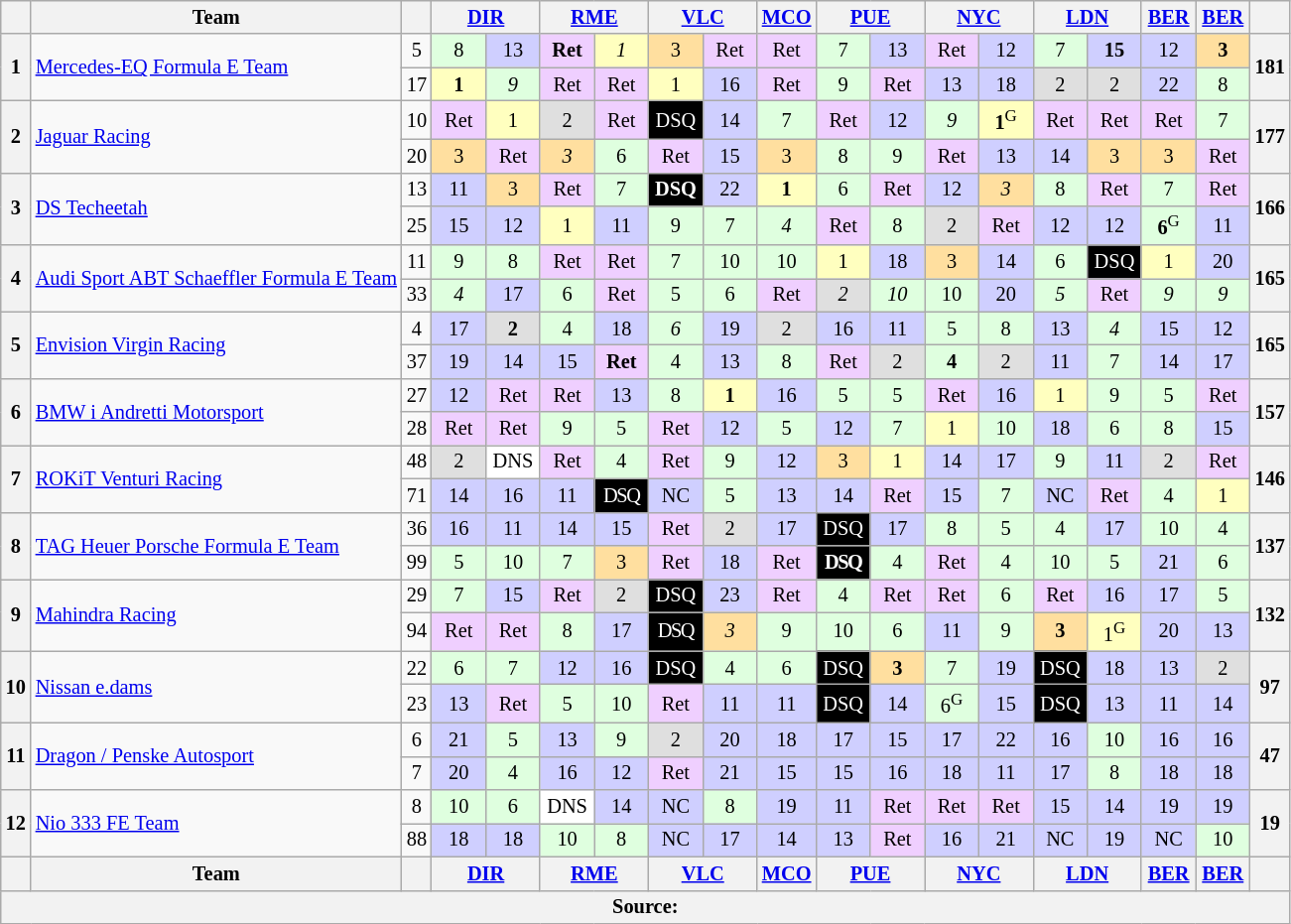<table class="wikitable" style="font-size: 85%; text-align: center;">
<tr valign="top">
<th valign="middle"></th>
<th valign="middle">Team</th>
<th valign="middle"></th>
<th scope="col" colspan=2><a href='#'>DIR</a><br></th>
<th scope="col" colspan=2><a href='#'>RME</a><br></th>
<th scope="col" colspan=2><a href='#'>VLC</a><br></th>
<th scope="col"><a href='#'>MCO</a><br></th>
<th scope="col" colspan=2><a href='#'>PUE</a><br></th>
<th scope="col" colspan=2><a href='#'>NYC</a><br></th>
<th scope="col" colspan=2><a href='#'>LDN</a><br></th>
<th scope="col"><a href='#'>BER</a><br> </th>
<th scope="col"><a href='#'>BER</a><br> </th>
<th valign="middle"></th>
</tr>
<tr>
<th rowspan="2">1</th>
<td rowspan="2" align="left"> <a href='#'>Mercedes-EQ Formula E Team</a></td>
<td>5</td>
<td width="30px" bgcolor="#DFFFDF">8</td>
<td width="30px" bgcolor="#CFCFFF">13</td>
<td width="30px" bgcolor="#EFCFFF"><strong>Ret</strong></td>
<td width="30px" bgcolor="#FFFFBF"><em>1</em></td>
<td width="30px" bgcolor="#FFDF9F">3</td>
<td width="30px" bgcolor="#EFCFFF">Ret</td>
<td width="30px" bgcolor="#EFCFFF">Ret</td>
<td width="30px" bgcolor="#DFFFDF">7</td>
<td width="30px" bgcolor="#CFCFFF">13</td>
<td width="30px" bgcolor="#EFCFFF">Ret</td>
<td width="30px" bgcolor="#CFCFFF">12</td>
<td width="30px" bgcolor="#DFFFDF">7</td>
<td width="30px" bgcolor="#CFCFFF"><strong>15</strong></td>
<td width="30px" bgcolor="#CFCFFF">12</td>
<td width="30px" bgcolor="#FFDF9F"><strong>3</strong></td>
<th rowspan="2">181</th>
</tr>
<tr>
<td>17</td>
<td bgcolor="#FFFFBF"><strong>1</strong></td>
<td bgcolor="#DFFFDF"><em>9</em></td>
<td bgcolor="#EFCFFF">Ret</td>
<td bgcolor="#EFCFFF">Ret</td>
<td bgcolor="#FFFFBF">1</td>
<td bgcolor="#CFCFFF">16</td>
<td bgcolor="#EFCFFF">Ret</td>
<td bgcolor="#DFFFDF">9</td>
<td bgcolor="#EFCFFF">Ret</td>
<td bgcolor="#CFCFFF">13</td>
<td bgcolor="#CFCFFF">18</td>
<td bgcolor="#DFDFDF">2</td>
<td bgcolor="#DFDFDF">2</td>
<td bgcolor="#CFCFFF">22</td>
<td bgcolor="#DFFFDF">8</td>
</tr>
<tr>
<th rowspan="2">2</th>
<td rowspan="2" align="left"> <a href='#'>Jaguar Racing</a></td>
<td>10</td>
<td bgcolor="#EFCFFF">Ret</td>
<td bgcolor="#FFFFBF">1</td>
<td bgcolor="#DFDFDF">2</td>
<td bgcolor="#EFCFFF">Ret</td>
<td style="background:#000000; letter-spacing:0px; color:white">DSQ</td>
<td bgcolor="#CFCFFF">14</td>
<td bgcolor="#DFFFDF">7</td>
<td bgcolor="#EFCFFF">Ret</td>
<td bgcolor="#CFCFFF">12</td>
<td bgcolor="#DFFFDF"><em>9</em></td>
<td bgcolor="#FFFFBF"><strong>1</strong><sup>G</sup></td>
<td bgcolor="#EFCFFF">Ret</td>
<td bgcolor="#EFCFFF">Ret</td>
<td bgcolor="#EFCFFF">Ret</td>
<td bgcolor="#DFFFDF">7</td>
<th rowspan=2>177</th>
</tr>
<tr>
<td>20</td>
<td bgcolor="#FFDF9F">3</td>
<td bgcolor="#EFCFFF">Ret</td>
<td bgcolor="#FFDF9F"><em>3</em></td>
<td bgcolor="#DFFFDF">6</td>
<td bgcolor="#EFCFFF">Ret</td>
<td bgcolor="#CFCFFF">15</td>
<td bgcolor="#FFDF9F">3</td>
<td bgcolor="#DFFFDF">8</td>
<td bgcolor="#DFFFDF">9</td>
<td bgcolor="#EFCFFF">Ret</td>
<td bgcolor="#CFCFFF">13</td>
<td bgcolor="#CFCFFF">14</td>
<td bgcolor="#FFDF9F">3</td>
<td bgcolor="#FFDF9F">3</td>
<td bgcolor="#EFCFFF">Ret</td>
</tr>
<tr>
<th rowspan="2">3</th>
<td rowspan="2" align="left"> <a href='#'>DS Techeetah</a></td>
<td>13</td>
<td bgcolor="#CFCFFF">11</td>
<td bgcolor="#FFDF9F">3</td>
<td bgcolor="#EFCFFF">Ret</td>
<td bgcolor="#DFFFDF">7</td>
<td style="background:#000000; letter-spacing:0px; color:white"><strong>DSQ</strong></td>
<td bgcolor="#CFCFFF">22</td>
<td bgcolor="#FFFFBF"><strong>1</strong></td>
<td bgcolor="#DFFFDF">6</td>
<td bgcolor="#EFCFFF">Ret</td>
<td bgcolor="#CFCFFF">12</td>
<td bgcolor="#FFDF9F"><em>3</em></td>
<td bgcolor="#DFFFDF">8</td>
<td bgcolor="#EFCFFF">Ret</td>
<td bgcolor="#DFFFDF">7</td>
<td bgcolor="#EFCFFF">Ret</td>
<th rowspan="2">166</th>
</tr>
<tr>
<td>25</td>
<td bgcolor="#CFCFFF">15</td>
<td bgcolor="#CFCFFF">12</td>
<td bgcolor="#FFFFBF">1</td>
<td bgcolor="#CFCFFF">11</td>
<td bgcolor="#DFFFDF">9</td>
<td bgcolor="#DFFFDF">7</td>
<td bgcolor="#DFFFDF"><em>4</em></td>
<td bgcolor="#EFCFFF">Ret</td>
<td bgcolor="#DFFFDF">8</td>
<td bgcolor="#DFDFDF">2</td>
<td bgcolor="#EFCFFF">Ret</td>
<td bgcolor="#CFCFFF">12</td>
<td bgcolor="#CFCFFF">12</td>
<td bgcolor="#DFFFDF"><strong>6</strong><sup>G</sup></td>
<td bgcolor="#CFCFFF">11</td>
</tr>
<tr>
<th rowspan="2">4</th>
<td rowspan="2" align="left"> <a href='#'>Audi Sport ABT Schaeffler Formula E Team</a></td>
<td>11</td>
<td bgcolor="#DFFFDF">9</td>
<td bgcolor="#DFFFDF">8</td>
<td bgcolor="#EFCFFF">Ret</td>
<td bgcolor="#EFCFFF">Ret</td>
<td bgcolor="#DFFFDF">7</td>
<td bgcolor="#DFFFDF">10</td>
<td bgcolor="#DFFFDF">10</td>
<td bgcolor="#FFFFBF">1</td>
<td bgcolor="#CFCFFF">18</td>
<td bgcolor="#FFDF9F">3</td>
<td bgcolor="#CFCFFF">14</td>
<td bgcolor="#DFFFDF">6</td>
<td style="background:#000000; letter-spacing:0px; color:white">DSQ</td>
<td bgcolor="#FFFFBF">1</td>
<td bgcolor="#CFCFFF">20</td>
<th rowspan="2">165</th>
</tr>
<tr>
<td>33</td>
<td bgcolor="#DFFFDF"><em>4</em></td>
<td bgcolor="#CFCFFF">17</td>
<td bgcolor="#DFFFDF">6</td>
<td bgcolor="#EFCFFF">Ret</td>
<td bgcolor="#DFFFDF">5</td>
<td bgcolor="#DFFFDF">6</td>
<td bgcolor="#EFCFFF">Ret</td>
<td bgcolor="#DFDFDF"><em>2</em></td>
<td bgcolor="#DFFFDF"><em>10</em></td>
<td bgcolor="#DFFFDF">10</td>
<td bgcolor="#CFCFFF">20</td>
<td bgcolor="#DFFFDF"><em>5</em></td>
<td bgcolor="#EFCFFF">Ret</td>
<td bgcolor="#DFFFDF"><em>9</em></td>
<td bgcolor="#DFFFDF"><em>9</em></td>
</tr>
<tr>
<th rowspan="2">5</th>
<td rowspan="2" align="left"> <a href='#'>Envision Virgin Racing</a></td>
<td>4</td>
<td bgcolor="#CFCFFF">17</td>
<td bgcolor="#DFDFDF"><strong>2</strong></td>
<td bgcolor="#DFFFDF">4</td>
<td bgcolor="#CFCFFF">18</td>
<td bgcolor="#DFFFDF"><em>6</em></td>
<td bgcolor="#CFCFFF">19</td>
<td bgcolor="#DFDFDF">2</td>
<td bgcolor="#CFCFFF">16</td>
<td bgcolor="#CFCFFF">11</td>
<td bgcolor="#DFFFDF">5</td>
<td bgcolor="#DFFFDF">8</td>
<td bgcolor="#CFCFFF">13</td>
<td bgcolor="#DFFFDF"><em>4</em></td>
<td bgcolor="#CFCFFF">15</td>
<td bgcolor="#CFCFFF">12</td>
<th rowspan="2">165</th>
</tr>
<tr>
<td>37</td>
<td bgcolor="#CFCFFF">19</td>
<td bgcolor="#CFCFFF">14</td>
<td bgcolor="#CFCFFF">15</td>
<td bgcolor="#EFCFFF"><strong>Ret</strong></td>
<td bgcolor="#DFFFDF">4</td>
<td bgcolor="#CFCFFF">13</td>
<td bgcolor="#DFFFDF">8</td>
<td bgcolor="#EFCFFF">Ret</td>
<td bgcolor="#DFDFDF">2</td>
<td bgcolor="#DFFFDF"><strong>4</strong></td>
<td bgcolor="#DFDFDF">2</td>
<td bgcolor="#CFCFFF">11</td>
<td bgcolor="#DFFFDF">7</td>
<td bgcolor="#CFCFFF">14</td>
<td bgcolor="#CFCFFF">17</td>
</tr>
<tr>
<th rowspan="2">6</th>
<td rowspan="2" align="left"> <a href='#'>BMW i Andretti Motorsport</a></td>
<td>27</td>
<td bgcolor="#CFCFFF">12</td>
<td bgcolor="#EFCFFF">Ret</td>
<td bgcolor="#EFCFFF">Ret</td>
<td bgcolor="#CFCFFF">13</td>
<td bgcolor="#DFFFDF">8</td>
<td bgcolor="#FFFFBF"><strong>1</strong></td>
<td bgcolor="#CFCFFF">16</td>
<td bgcolor="#DFFFDF">5</td>
<td bgcolor="#DFFFDF">5</td>
<td bgcolor="#EFCFFF">Ret</td>
<td bgcolor="#CFCFFF">16</td>
<td bgcolor="#FFFFBF">1</td>
<td bgcolor="#DFFFDF">9</td>
<td bgcolor="#DFFFDF">5</td>
<td bgcolor="#EFCFFF">Ret</td>
<th rowspan=2>157</th>
</tr>
<tr>
<td>28</td>
<td bgcolor="#EFCFFF">Ret</td>
<td bgcolor="#EFCFFF">Ret</td>
<td bgcolor="#DFFFDF">9</td>
<td bgcolor="#DFFFDF">5</td>
<td bgcolor="#EFCFFF">Ret</td>
<td bgcolor="#CFCFFF">12</td>
<td bgcolor="#DFFFDF">5</td>
<td bgcolor="#CFCFFF">12</td>
<td bgcolor="#DFFFDF">7</td>
<td bgcolor="#FFFFBF">1</td>
<td bgcolor="#DFFFDF">10</td>
<td bgcolor="#CFCFFF">18</td>
<td bgcolor="#DFFFDF">6</td>
<td bgcolor="#DFFFDF">8</td>
<td bgcolor="#CFCFFF">15</td>
</tr>
<tr>
<th rowspan="2">7</th>
<td rowspan="2" align="left"> <a href='#'>ROKiT Venturi Racing</a></td>
<td>48</td>
<td bgcolor="#DFDFDF">2</td>
<td bgcolor="#FFFFFF">DNS</td>
<td bgcolor="#EFCFFF">Ret</td>
<td bgcolor="#DFFFDF">4</td>
<td bgcolor="#EFCFFF">Ret</td>
<td bgcolor="#DFFFDF">9</td>
<td bgcolor="#CFCFFF">12</td>
<td bgcolor="#FFDF9F">3</td>
<td bgcolor="#FFFFBF">1</td>
<td bgcolor="#CFCFFF">14</td>
<td bgcolor="#CFCFFF">17</td>
<td bgcolor="#DFFFDF">9</td>
<td bgcolor="#CFCFFF">11</td>
<td bgcolor="#DFDFDF">2</td>
<td bgcolor="#EFCFFF">Ret</td>
<th rowspan="2">146</th>
</tr>
<tr>
<td>71</td>
<td bgcolor="#CFCFFF">14</td>
<td bgcolor="#CFCFFF">16</td>
<td bgcolor="#CFCFFF">11</td>
<td style="background:#000000; letter-spacing:-1px; color:white">DSQ</td>
<td bgcolor="#CFCFFF">NC</td>
<td bgcolor="#DFFFDF">5</td>
<td bgcolor="#CFCFFF">13</td>
<td bgcolor="#CFCFFF">14</td>
<td bgcolor="#EFCFFF">Ret</td>
<td bgcolor="#CFCFFF">15</td>
<td bgcolor="#DFFFDF">7</td>
<td bgcolor="#CFCFFF">NC</td>
<td bgcolor="#EFCFFF">Ret</td>
<td bgcolor="#DFFFDF">4</td>
<td bgcolor="#FFFFBF">1</td>
</tr>
<tr>
<th rowspan="2">8</th>
<td rowspan="2" align="left"> <a href='#'>TAG Heuer Porsche Formula E Team</a></td>
<td>36</td>
<td bgcolor="#CFCFFF">16</td>
<td bgcolor="#CFCFFF">11</td>
<td bgcolor="#CFCFFF">14</td>
<td bgcolor="#CFCFFF">15</td>
<td bgcolor="#EFCFFF">Ret</td>
<td bgcolor="#DFDFDF">2</td>
<td bgcolor="#CFCFFF">17</td>
<td style="background:#000000; letter-spacing:0px; color:white">DSQ</td>
<td bgcolor="#CFCFFF">17</td>
<td bgcolor="#DFFFDF">8</td>
<td bgcolor="#DFFFDF">5</td>
<td bgcolor="#DFFFDF">4</td>
<td bgcolor="#CFCFFF">17</td>
<td bgcolor="#DFFFDF">10</td>
<td bgcolor="#DFFFDF">4</td>
<th rowspan="2">137</th>
</tr>
<tr>
<td>99</td>
<td bgcolor="#DFFFDF">5</td>
<td bgcolor="#DFFFDF">10</td>
<td bgcolor="#DFFFDF">7</td>
<td bgcolor="#FFDF9F">3</td>
<td bgcolor="#EFCFFF">Ret</td>
<td bgcolor="#CFCFFF">18</td>
<td bgcolor="#EFCFFF">Ret</td>
<td style="background:#000000; letter-spacing:-1px; color:white"><strong>DSQ</strong></td>
<td bgcolor="#DFFFDF">4</td>
<td bgcolor="#EFCFFF">Ret</td>
<td bgcolor="#DFFFDF">4</td>
<td bgcolor="#DFFFDF">10</td>
<td bgcolor="#DFFFDF">5</td>
<td bgcolor="#CFCFFF">21</td>
<td bgcolor="#DFFFDF">6</td>
</tr>
<tr>
<th rowspan="2">9</th>
<td rowspan="2" align=left> <a href='#'>Mahindra Racing</a></td>
<td>29</td>
<td bgcolor="#DFFFDF">7</td>
<td bgcolor="#CFCFFF">15</td>
<td bgcolor="#EFCFFF">Ret</td>
<td bgcolor="#DFDFDF">2</td>
<td style="background:#000000; letter-spacing:0px; color:white">DSQ</td>
<td bgcolor="#CFCFFF">23</td>
<td bgcolor="#EFCFFF">Ret</td>
<td bgcolor="#DFFFDF">4</td>
<td bgcolor="#EFCFFF">Ret</td>
<td bgcolor="#EFCFFF">Ret</td>
<td bgcolor="#DFFFDF">6</td>
<td bgcolor="#EFCFFF">Ret</td>
<td bgcolor="#CFCFFF">16</td>
<td bgcolor="#CFCFFF">17</td>
<td bgcolor="#DFFFDF">5</td>
<th rowspan="2">132</th>
</tr>
<tr>
<td>94</td>
<td bgcolor="#EFCFFF">Ret</td>
<td bgcolor="#EFCFFF">Ret</td>
<td bgcolor="#DFFFDF">8</td>
<td bgcolor="#CFCFFF">17</td>
<td style="background:#000000; letter-spacing:-1px; color:white">DSQ</td>
<td bgcolor="#FFDF9F"><em>3</em></td>
<td bgcolor="#DFFFDF">9</td>
<td bgcolor="#DFFFDF">10</td>
<td bgcolor="#DFFFDF">6</td>
<td bgcolor="#CFCFFF">11</td>
<td bgcolor="#DFFFDF">9</td>
<td bgcolor="#FFDF9F"><strong>3</strong></td>
<td bgcolor="#FFFFBF">1<sup>G</sup></td>
<td bgcolor="#CFCFFF">20</td>
<td bgcolor="#CFCFFF">13</td>
</tr>
<tr>
<th rowspan="2">10</th>
<td rowspan="2" align=left> <a href='#'>Nissan e.dams</a></td>
<td>22</td>
<td bgcolor="#DFFFDF">6</td>
<td bgcolor="#DFFFDF">7</td>
<td bgcolor="#CFCFFF">12</td>
<td bgcolor="#CFCFFF">16</td>
<td style="background:#000000; letter-spacing:0px; color:white">DSQ</td>
<td bgcolor="#DFFFDF">4</td>
<td bgcolor="#DFFFDF">6</td>
<td style="background:#000000; letter-spacing:0px; color:white">DSQ</td>
<td bgcolor="#FFDF9F"><strong>3</strong></td>
<td bgcolor="#DFFFDF">7</td>
<td bgcolor="#CFCFFF">19</td>
<td style="background:#000000; letter-spacing:0px; color:white">DSQ</td>
<td bgcolor="#CFCFFF">18</td>
<td bgcolor="#CFCFFF">13</td>
<td bgcolor="#DFDFDF">2</td>
<th rowspan="2">97</th>
</tr>
<tr>
<td>23</td>
<td bgcolor="#CFCFFF">13</td>
<td bgcolor="#EFCFFF">Ret</td>
<td bgcolor="#DFFFDF">5</td>
<td bgcolor="#DFFFDF">10</td>
<td bgcolor="#EFCFFF">Ret</td>
<td bgcolor="#CFCFFF">11</td>
<td bgcolor="#CFCFFF">11</td>
<td style="background:#000000; letter-spacing:0px; color:white">DSQ</td>
<td bgcolor="#CFCFFF">14</td>
<td bgcolor="#DFFFDF">6<sup>G</sup></td>
<td bgcolor="#CFCFFF">15</td>
<td style="background:#000000; letter-spacing:0px; color:white">DSQ</td>
<td bgcolor="#CFCFFF">13</td>
<td bgcolor="#CFCFFF">11</td>
<td bgcolor="#CFCFFF">14</td>
</tr>
<tr>
<th rowspan="2">11</th>
<td rowspan="2" align="left"> <a href='#'>Dragon / Penske Autosport</a></td>
<td>6</td>
<td bgcolor="#CFCFFF">21</td>
<td bgcolor="#DFFFDF">5</td>
<td bgcolor="#CFCFFF">13</td>
<td bgcolor="#DFFFDF">9</td>
<td bgcolor="#DFDFDF">2</td>
<td bgcolor="#CFCFFF">20</td>
<td bgcolor="#CFCFFF">18</td>
<td bgcolor="#CFCFFF">17</td>
<td bgcolor="#CFCFFF">15</td>
<td bgcolor="#CFCFFF">17</td>
<td bgcolor="#CFCFFF">22</td>
<td bgcolor="#CFCFFF">16</td>
<td bgcolor="#DFFFDF">10</td>
<td bgcolor="#CFCFFF">16</td>
<td bgcolor="#CFCFFF">16</td>
<th rowspan="2">47</th>
</tr>
<tr>
<td>7</td>
<td bgcolor="#CFCFFF">20</td>
<td bgcolor="#DFFFDF">4</td>
<td bgcolor="#CFCFFF">16</td>
<td bgcolor="#CFCFFF">12</td>
<td bgcolor="#EFCFFF">Ret</td>
<td bgcolor="#CFCFFF">21</td>
<td bgcolor="#CFCFFF">15</td>
<td bgcolor="#CFCFFF">15</td>
<td bgcolor="#CFCFFF">16</td>
<td bgcolor="#CFCFFF">18</td>
<td bgcolor="#CFCFFF">11</td>
<td bgcolor="#CFCFFF">17</td>
<td bgcolor="#DFFFDF">8</td>
<td bgcolor="#CFCFFF">18</td>
<td bgcolor="#CFCFFF">18</td>
</tr>
<tr>
<th rowspan="2">12</th>
<td rowspan="2" align="left"> <a href='#'>Nio 333 FE Team</a></td>
<td>8</td>
<td bgcolor="#DFFFDF">10</td>
<td bgcolor="#DFFFDF">6</td>
<td bgcolor="#FFFFFF">DNS</td>
<td bgcolor="#CFCFFF">14</td>
<td bgcolor="#CFCFFF">NC</td>
<td bgcolor="#DFFFDF">8</td>
<td bgcolor="#CFCFFF">19</td>
<td bgcolor="#CFCFFF">11</td>
<td bgcolor="#EFCFFF">Ret</td>
<td bgcolor="#EFCFFF">Ret</td>
<td bgcolor="#EFCFFF">Ret</td>
<td bgcolor="#CFCFFF">15</td>
<td bgcolor="#CFCFFF">14</td>
<td bgcolor="#CFCFFF">19</td>
<td bgcolor="#CFCFFF">19</td>
<th rowspan="2">19</th>
</tr>
<tr>
<td>88</td>
<td bgcolor="#CFCFFF">18</td>
<td bgcolor="#CFCFFF">18</td>
<td bgcolor="#DFFFDF">10</td>
<td bgcolor="#DFFFDF">8</td>
<td bgcolor="#CFCFFF">NC</td>
<td bgcolor="#CFCFFF">17</td>
<td bgcolor="#CFCFFF">14</td>
<td bgcolor="#CFCFFF">13</td>
<td bgcolor="#EFCFFF">Ret</td>
<td bgcolor="#CFCFFF">16</td>
<td bgcolor="#CFCFFF">21</td>
<td bgcolor="#CFCFFF">NC</td>
<td bgcolor="#CFCFFF">19</td>
<td bgcolor="#CFCFFF">NC</td>
<td bgcolor="#DFFFDF">10</td>
</tr>
<tr valign="bottom">
<th valign="middle"></th>
<th valign="middle">Team</th>
<th valign="middle"></th>
<th scope="col" colspan=2><a href='#'>DIR</a><br></th>
<th scope="col" colspan=2><a href='#'>RME</a><br></th>
<th scope="col" colspan=2><a href='#'>VLC</a><br></th>
<th scope="col"><a href='#'>MCO</a><br></th>
<th scope="col" colspan=2><a href='#'>PUE</a><br></th>
<th scope="col" colspan=2><a href='#'>NYC</a><br></th>
<th scope="col" colspan=2><a href='#'>LDN</a><br></th>
<th scope="col"><a href='#'>BER</a><br> </th>
<th scope="col"><a href='#'>BER</a><br> </th>
<th valign="middle"></th>
</tr>
<tr>
<th colspan="19">Source:</th>
</tr>
</table>
